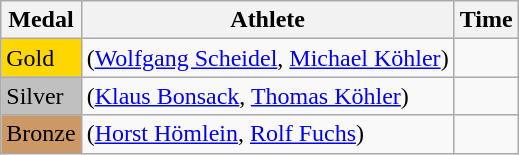<table class="wikitable">
<tr>
<th>Medal</th>
<th>Athlete</th>
<th>Time</th>
</tr>
<tr>
<td bgcolor="gold">Gold</td>
<td> (<a href='#'>Wolfgang Scheidel</a>, <a href='#'>Michael Köhler</a>)</td>
<td></td>
</tr>
<tr>
<td bgcolor="silver">Silver</td>
<td> (<a href='#'>Klaus Bonsack</a>, <a href='#'>Thomas Köhler</a>)</td>
<td></td>
</tr>
<tr>
<td bgcolor="CC9966">Bronze</td>
<td> (<a href='#'>Horst Hömlein</a>, <a href='#'>Rolf Fuchs</a>)</td>
<td></td>
</tr>
</table>
